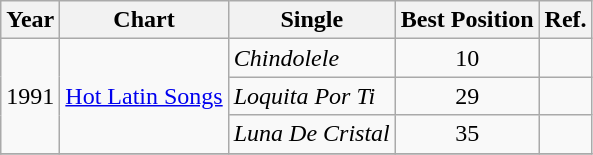<table class="wikitable">
<tr>
<th>Year</th>
<th>Chart</th>
<th>Single</th>
<th>Best Position</th>
<th>Ref.</th>
</tr>
<tr>
<td rowspan="3">1991</td>
<td rowspan="3"><a href='#'>Hot Latin Songs</a></td>
<td><em>Chindolele</em></td>
<td align="center">10</td>
<td></td>
</tr>
<tr>
<td><em>Loquita Por Ti</em></td>
<td align="center">29</td>
<td></td>
</tr>
<tr>
<td><em>Luna De Cristal</em></td>
<td align="center">35</td>
<td></td>
</tr>
<tr>
</tr>
</table>
